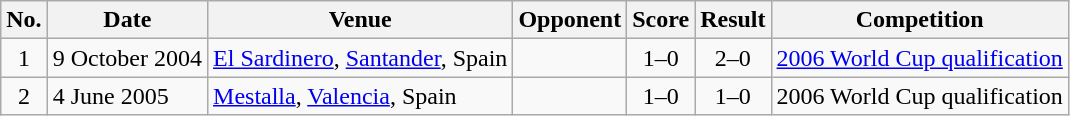<table class="wikitable sortable">
<tr>
<th scope="col">No.</th>
<th scope="col">Date</th>
<th scope="col">Venue</th>
<th scope="col">Opponent</th>
<th scope="col">Score</th>
<th scope="col">Result</th>
<th scope="col">Competition</th>
</tr>
<tr>
<td align="center">1</td>
<td>9 October 2004</td>
<td><a href='#'>El Sardinero</a>, <a href='#'>Santander</a>, Spain</td>
<td></td>
<td align="center">1–0</td>
<td align="center">2–0</td>
<td><a href='#'>2006 World Cup qualification</a></td>
</tr>
<tr>
<td align="center">2</td>
<td>4 June 2005</td>
<td><a href='#'>Mestalla</a>, <a href='#'>Valencia</a>, Spain</td>
<td></td>
<td align="center">1–0</td>
<td align="center">1–0</td>
<td>2006 World Cup qualification</td>
</tr>
</table>
